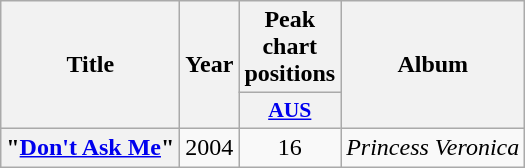<table class="wikitable plainrowheaders" style="text-align:center;">
<tr>
<th scope="col" rowspan="2">Title</th>
<th scope="col" rowspan="2">Year</th>
<th scope="col" colspan="1">Peak chart positions</th>
<th scope="col" rowspan="2">Album</th>
</tr>
<tr>
<th scope="col" style="width:3em;font-size:90%;"><a href='#'>AUS</a><br></th>
</tr>
<tr>
<th scope="row">"<a href='#'>Don't Ask Me</a>"</th>
<td>2004</td>
<td>16</td>
<td><em>Princess Veronica</em></td>
</tr>
</table>
